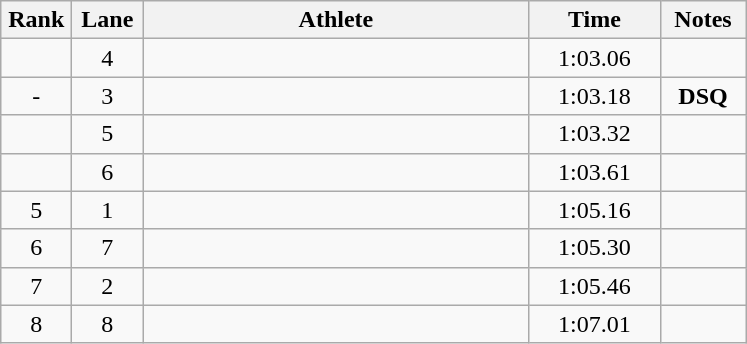<table class="wikitable sortable" style="text-align:center">
<tr>
<th width=40>Rank</th>
<th width=40>Lane</th>
<th width=250>Athlete</th>
<th width=80>Time</th>
<th width=50>Notes</th>
</tr>
<tr>
<td></td>
<td>4</td>
<td align=left></td>
<td>1:03.06</td>
<td></td>
</tr>
<tr>
<td>-</td>
<td>3</td>
<td align=left></td>
<td>1:03.18</td>
<td><strong>DSQ</strong></td>
</tr>
<tr>
<td></td>
<td>5</td>
<td align=left></td>
<td>1:03.32</td>
<td></td>
</tr>
<tr>
<td></td>
<td>6</td>
<td align=left></td>
<td>1:03.61</td>
<td></td>
</tr>
<tr>
<td>5</td>
<td>1</td>
<td align=left></td>
<td>1:05.16</td>
<td></td>
</tr>
<tr>
<td>6</td>
<td>7</td>
<td align=left></td>
<td>1:05.30</td>
<td></td>
</tr>
<tr>
<td>7</td>
<td>2</td>
<td align=left></td>
<td>1:05.46</td>
<td></td>
</tr>
<tr>
<td>8</td>
<td>8</td>
<td align=left></td>
<td>1:07.01</td>
<td></td>
</tr>
</table>
